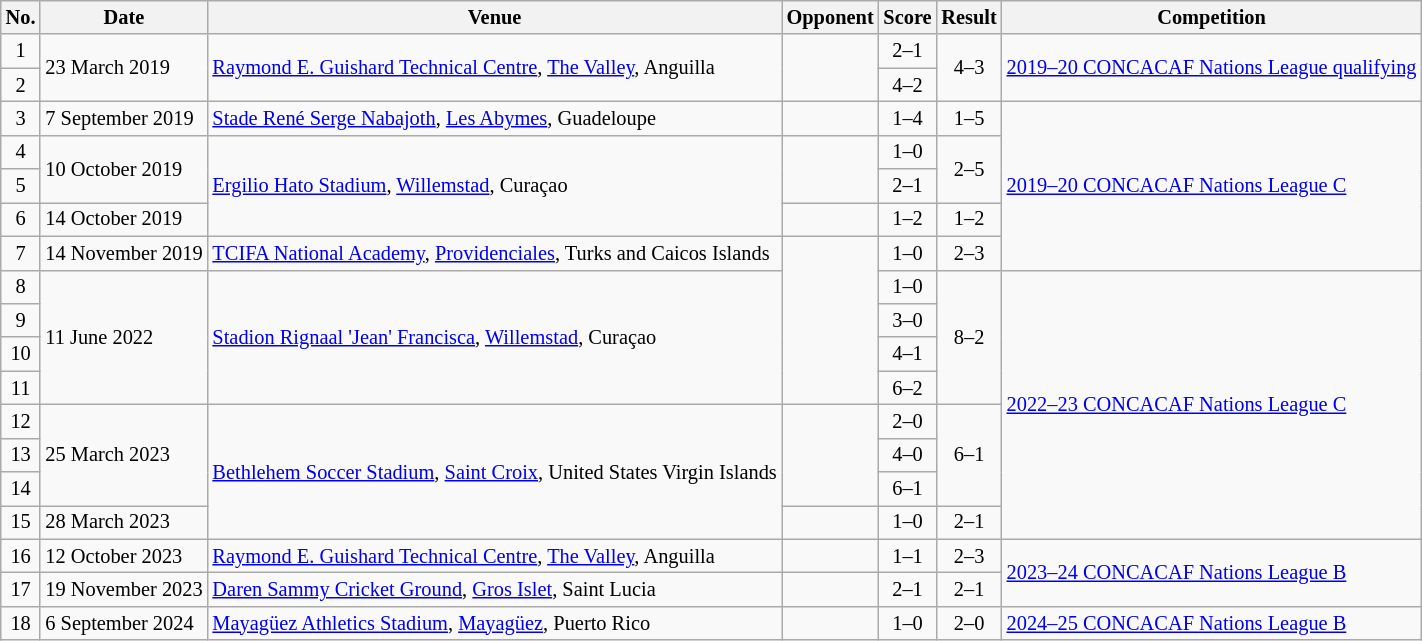<table class="wikitable" style="font-size:85%;">
<tr>
<th>No.</th>
<th>Date</th>
<th>Venue</th>
<th>Opponent</th>
<th>Score</th>
<th>Result</th>
<th>Competition</th>
</tr>
<tr>
<td align="center">1</td>
<td rowspan=2>23 March 2019</td>
<td rowspan=2><a href='#'>Raymond E. Guishard Technical Centre</a>, <a href='#'>The Valley</a>, Anguilla</td>
<td rowspan=2></td>
<td align="center">2–1</td>
<td rowspan=2 style="text-align:center;">4–3</td>
<td rowspan=2><a href='#'>2019–20 CONCACAF Nations League qualifying</a></td>
</tr>
<tr>
<td align="center">2</td>
<td align="center">4–2</td>
</tr>
<tr>
<td align="center">3</td>
<td>7 September 2019</td>
<td><a href='#'>Stade René Serge Nabajoth</a>, <a href='#'>Les Abymes</a>, Guadeloupe</td>
<td></td>
<td align="center">1–4</td>
<td style="text-align:center;">1–5</td>
<td rowspan=5><a href='#'>2019–20 CONCACAF Nations League C</a></td>
</tr>
<tr>
<td align="center">4</td>
<td rowspan=2>10 October 2019</td>
<td rowspan=3><a href='#'>Ergilio Hato Stadium</a>, <a href='#'>Willemstad</a>, Curaçao</td>
<td rowspan=2></td>
<td align="center">1–0</td>
<td rowspan=2 style="text-align:center;">2–5</td>
</tr>
<tr>
<td align="center">5</td>
<td align="center">2–1</td>
</tr>
<tr>
<td align="center">6</td>
<td>14 October 2019</td>
<td></td>
<td align="center">1–2</td>
<td align="center">1–2</td>
</tr>
<tr>
<td align="center">7</td>
<td>14 November 2019</td>
<td><a href='#'>TCIFA National Academy</a>, <a href='#'>Providenciales</a>, Turks and Caicos Islands</td>
<td rowspan=5></td>
<td align="center">1–0</td>
<td align="center">2–3</td>
</tr>
<tr>
<td align="center">8</td>
<td rowspan=4>11 June 2022</td>
<td rowspan=4><a href='#'>Stadion Rignaal 'Jean' Francisca</a>, <a href='#'>Willemstad</a>, Curaçao</td>
<td align="center">1–0</td>
<td rowspan=4 align="center">8–2</td>
<td rowspan=8><a href='#'>2022–23 CONCACAF Nations League C</a></td>
</tr>
<tr>
<td align="center">9</td>
<td align="center">3–0</td>
</tr>
<tr>
<td align="center">10</td>
<td align="center">4–1</td>
</tr>
<tr>
<td align="center">11</td>
<td align="center">6–2</td>
</tr>
<tr>
<td align="center">12</td>
<td rowspan=3>25 March 2023</td>
<td rowspan=4><a href='#'>Bethlehem Soccer Stadium</a>, <a href='#'>Saint Croix</a>, United States Virgin Islands</td>
<td rowspan=3></td>
<td align="center">2–0</td>
<td rowspan=3 align="center">6–1</td>
</tr>
<tr>
<td align="center">13</td>
<td align="center">4–0</td>
</tr>
<tr>
<td align="center">14</td>
<td align="center">6–1</td>
</tr>
<tr>
<td align="center">15</td>
<td>28 March 2023</td>
<td></td>
<td align="center">1–0</td>
<td align="center">2–1</td>
</tr>
<tr>
<td align="center">16</td>
<td>12 October 2023</td>
<td><a href='#'>Raymond E. Guishard Technical Centre</a>, <a href='#'>The Valley</a>, Anguilla</td>
<td></td>
<td align="center">1–1</td>
<td style="text-align:center;">2–3</td>
<td rowspan=2><a href='#'>2023–24 CONCACAF Nations League B</a></td>
</tr>
<tr>
<td align="center">17</td>
<td>19 November 2023</td>
<td><a href='#'>Daren Sammy Cricket Ground</a>, <a href='#'>Gros Islet</a>, Saint Lucia</td>
<td></td>
<td align="center">2–1</td>
<td style="text-align:center;">2–1</td>
</tr>
<tr>
<td align="center">18</td>
<td>6 September 2024</td>
<td><a href='#'>Mayagüez Athletics Stadium</a>, <a href='#'>Mayagüez</a>, Puerto Rico</td>
<td></td>
<td align="center">1–0</td>
<td style="text-align:center;">2–0</td>
<td><a href='#'>2024–25 CONCACAF Nations League B</a></td>
</tr>
</table>
